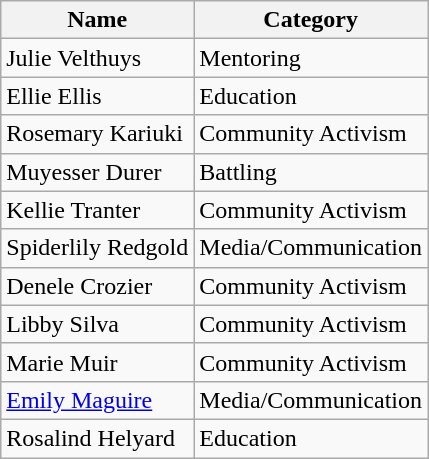<table class="wikitable">
<tr>
<th>Name</th>
<th>Category</th>
</tr>
<tr>
<td>Julie Velthuys</td>
<td>Mentoring</td>
</tr>
<tr>
<td>Ellie Ellis</td>
<td>Education</td>
</tr>
<tr>
<td>Rosemary Kariuki</td>
<td>Community Activism</td>
</tr>
<tr>
<td>Muyesser Durer</td>
<td>Battling</td>
</tr>
<tr>
<td>Kellie Tranter</td>
<td>Community Activism</td>
</tr>
<tr>
<td>Spiderlily Redgold</td>
<td>Media/Communication</td>
</tr>
<tr>
<td>Denele Crozier</td>
<td>Community Activism</td>
</tr>
<tr>
<td>Libby Silva</td>
<td>Community Activism</td>
</tr>
<tr>
<td>Marie Muir</td>
<td>Community Activism</td>
</tr>
<tr>
<td><a href='#'>Emily Maguire</a></td>
<td>Media/Communication</td>
</tr>
<tr>
<td>Rosalind Helyard</td>
<td>Education</td>
</tr>
</table>
